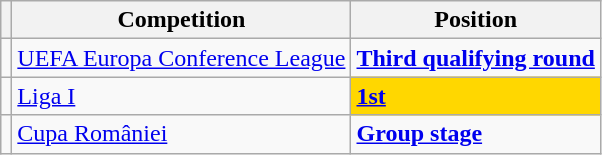<table class="wikitable">
<tr>
<th></th>
<th>Competition</th>
<th>Position</th>
</tr>
<tr>
<td></td>
<td><a href='#'>UEFA Europa Conference League</a></td>
<td><strong><a href='#'>Third qualifying round</a></strong></td>
</tr>
<tr>
<td></td>
<td><a href='#'>Liga I</a></td>
<td style="background:gold;"><strong><a href='#'>1st</a></strong></td>
</tr>
<tr>
<td></td>
<td><a href='#'>Cupa României</a></td>
<td><strong><a href='#'>Group stage</a></strong></td>
</tr>
</table>
